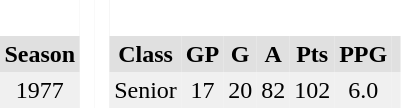<table BORDER="0" CELLPADDING="3" CELLSPACING="0">
<tr ALIGN="center" bgcolor="#e0e0e0">
<th colspan="1" bgcolor="#ffffff"> </th>
<th rowspan="99" bgcolor="#ffffff"> </th>
<th rowspan="99" bgcolor="#ffffff"> </th>
</tr>
<tr ALIGN="center" bgcolor="#e0e0e0">
<th>Season</th>
<th>Class</th>
<th>GP</th>
<th>G</th>
<th>A</th>
<th>Pts</th>
<th>PPG</th>
<th></th>
</tr>
<tr ALIGN="center" bgcolor="#f0f0f0">
<td>1977</td>
<td>Senior</td>
<td>17</td>
<td>20</td>
<td>82</td>
<td>102</td>
<td>6.0</td>
<td></td>
</tr>
</table>
